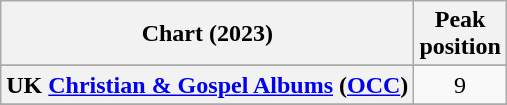<table class="wikitable sortable plainrowheaders" style="text-align:center">
<tr>
<th scope="col">Chart (2023)</th>
<th scope="col">Peak<br> position</th>
</tr>
<tr>
</tr>
<tr>
<th scope="row">UK <a href='#'>Christian & Gospel Albums</a> (<a href='#'>OCC</a>)</th>
<td>9</td>
</tr>
<tr>
</tr>
<tr>
</tr>
<tr>
</tr>
</table>
